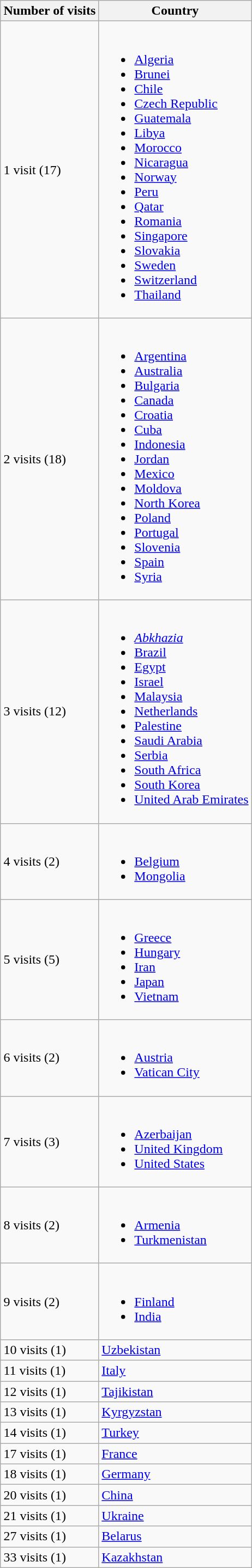<table class="wikitable" style="margin: 1em auto 1em auto">
<tr>
<th>Number of visits</th>
<th>Country</th>
</tr>
<tr>
<td>1 visit (17)</td>
<td><br><ul><li> <a href='#'>Algeria</a></li><li> <a href='#'>Brunei</a></li><li> <a href='#'>Chile</a></li><li> <a href='#'>Czech Republic</a></li><li> <a href='#'>Guatemala</a></li><li> <a href='#'>Libya</a></li><li> <a href='#'>Morocco</a></li><li> <a href='#'>Nicaragua</a></li><li> <a href='#'>Norway</a></li><li> <a href='#'>Peru</a></li><li> <a href='#'>Qatar</a></li><li> <a href='#'>Romania</a></li><li> <a href='#'>Singapore</a></li><li> <a href='#'>Slovakia</a></li><li> <a href='#'>Sweden</a></li><li> <a href='#'>Switzerland</a></li><li> <a href='#'>Thailand</a></li></ul></td>
</tr>
<tr>
<td>2 visits (18)</td>
<td><br><ul><li> <a href='#'>Argentina</a></li><li> <a href='#'>Australia</a></li><li> <a href='#'>Bulgaria</a></li><li> <a href='#'>Canada</a></li><li> <a href='#'>Croatia</a></li><li> <a href='#'>Cuba</a></li><li> <a href='#'>Indonesia</a></li><li> <a href='#'>Jordan</a></li><li> <a href='#'>Mexico</a></li><li> <a href='#'>Moldova</a></li><li> <a href='#'>North Korea</a></li><li> <a href='#'>Poland</a></li><li> <a href='#'>Portugal</a></li><li> <a href='#'>Slovenia</a></li><li> <a href='#'>Spain</a></li><li> <a href='#'>Syria</a></li></ul></td>
</tr>
<tr>
<td>3 visits (12)</td>
<td><br><ul><li> <em><a href='#'>Abkhazia</a></em></li><li> <a href='#'>Brazil</a></li><li> <a href='#'>Egypt</a></li><li> <a href='#'>Israel</a></li><li> <a href='#'>Malaysia</a></li><li> <a href='#'>Netherlands</a></li><li> <a href='#'>Palestine</a></li><li> <a href='#'>Saudi Arabia</a></li><li> <a href='#'>Serbia</a></li><li> <a href='#'>South Africa</a></li><li> <a href='#'>South Korea</a></li><li> <a href='#'>United Arab Emirates</a></li></ul></td>
</tr>
<tr>
<td>4 visits (2)</td>
<td><br><ul><li> <a href='#'>Belgium</a></li><li> <a href='#'>Mongolia</a></li></ul></td>
</tr>
<tr>
<td>5 visits (5)</td>
<td><br><ul><li> <a href='#'>Greece</a></li><li> <a href='#'>Hungary</a></li><li> <a href='#'>Iran</a></li><li> <a href='#'>Japan</a></li><li> <a href='#'>Vietnam</a></li></ul></td>
</tr>
<tr>
<td>6 visits (2)</td>
<td><br><ul><li> <a href='#'>Austria</a></li><li> <a href='#'>Vatican City</a></li></ul></td>
</tr>
<tr>
<td>7 visits (3)</td>
<td><br><ul><li> <a href='#'>Azerbaijan</a></li><li> <a href='#'>United Kingdom</a></li><li> <a href='#'>United States</a></li></ul></td>
</tr>
<tr>
<td>8 visits (2)</td>
<td><br><ul><li> <a href='#'>Armenia</a></li><li> <a href='#'>Turkmenistan</a></li></ul></td>
</tr>
<tr>
<td>9 visits (2)</td>
<td><br><ul><li> <a href='#'>Finland</a></li><li> <a href='#'>India</a></li></ul></td>
</tr>
<tr>
<td>10 visits (1)</td>
<td> <a href='#'>Uzbekistan</a></td>
</tr>
<tr>
<td>11 visits (1)</td>
<td> <a href='#'>Italy</a></td>
</tr>
<tr>
<td>12 visits (1)</td>
<td> <a href='#'>Tajikistan</a></td>
</tr>
<tr>
<td>13 visits (1)</td>
<td> <a href='#'>Kyrgyzstan</a></td>
</tr>
<tr>
<td>14 visits (1)</td>
<td> <a href='#'>Turkey</a></td>
</tr>
<tr>
<td>17 visits (1)</td>
<td> <a href='#'>France</a></td>
</tr>
<tr>
<td>18 visits (1)</td>
<td> <a href='#'>Germany</a></td>
</tr>
<tr>
<td>20 visits (1)</td>
<td> <a href='#'>China</a></td>
</tr>
<tr>
<td>21 visits (1)</td>
<td> <a href='#'>Ukraine</a></td>
</tr>
<tr>
<td>27 visits (1)</td>
<td> <a href='#'>Belarus</a></td>
</tr>
<tr>
<td>33 visits (1)</td>
<td> <a href='#'>Kazakhstan</a></td>
</tr>
</table>
